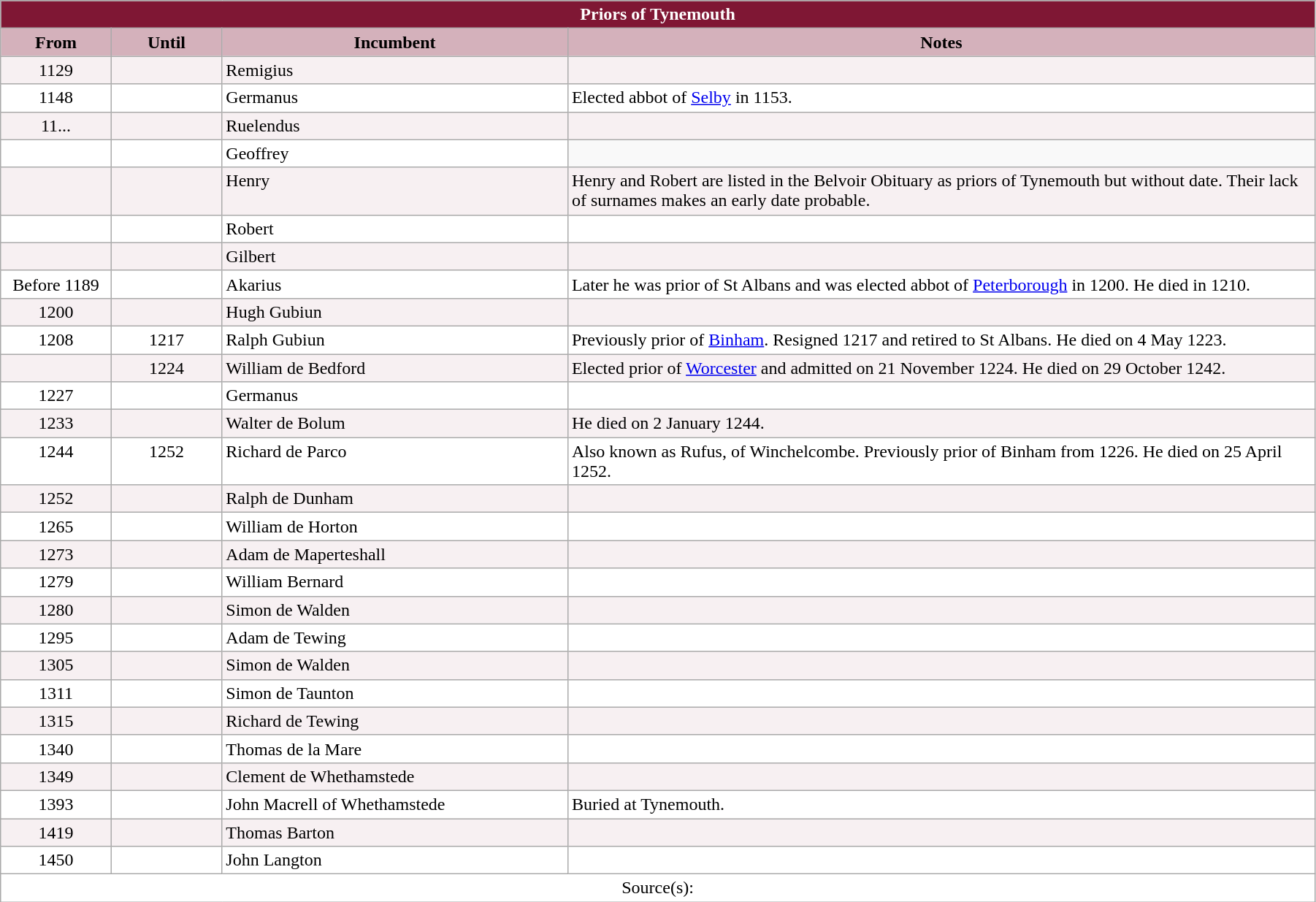<table class="wikitable" style="width:95%;" border="1" cellpadding="2">
<tr>
<th colspan="4" style="background-color: #7F1734; color: white;">Priors of Tynemouth</th>
</tr>
<tr>
<th style="background-color: #D4B1BB; width: 8%;">From</th>
<th style="background-color: #D4B1BB; width: 8%;">Until</th>
<th style="background-color: #D4B1BB; width: 25%;">Incumbent</th>
<th style="background-color: #D4B1BB; width: 54%;">Notes</th>
</tr>
<tr valign="top" style="background-color: #F7F0F2;">
<td style="text-align: center;">1129</td>
<td style="text-align: center;"></td>
<td>Remigius</td>
<td></td>
</tr>
<tr valign="top" style="background-color: white;">
<td style="text-align: center;">1148</td>
<td style="text-align: center;"></td>
<td>Germanus</td>
<td>Elected abbot of <a href='#'>Selby</a> in 1153.</td>
</tr>
<tr valign="top" style="background-color: #F7F0F2;">
<td style="text-align: center;">11...</td>
<td style="text-align: center;"></td>
<td>Ruelendus</td>
<td></td>
</tr>
<tr valign="top" style="background-color: white;">
<td style="text-align: center;"></td>
<td style="text-align: center;"></td>
<td>Geoffrey</td>
</tr>
<tr valign="top" style="background-color: #F7F0F2;">
<td style="text-align: center;"></td>
<td style="text-align: center;"></td>
<td>Henry</td>
<td>Henry and Robert are listed in the Belvoir Obituary as priors of Tynemouth but without date. Their lack of surnames makes an early date probable.</td>
</tr>
<tr valign="top" style="background-color: white;">
<td style="text-align: center;"></td>
<td style="text-align: center;"></td>
<td>Robert</td>
<td></td>
</tr>
<tr valign="top" style="background-color: #F7F0F2;">
<td style="text-align: center;"></td>
<td style="text-align: center;"></td>
<td>Gilbert</td>
<td></td>
</tr>
<tr valign="top" style="background-color: white;">
<td style="text-align: center;">Before 1189</td>
<td style="text-align: center;"></td>
<td>Akarius</td>
<td>Later he was prior of St Albans and was elected abbot of <a href='#'>Peterborough</a> in 1200. He died in 1210.</td>
</tr>
<tr valign="top" style="background-color: #F7F0F2;">
<td style="text-align: center;"> 1200</td>
<td style="text-align: center;"></td>
<td>Hugh Gubiun</td>
<td></td>
</tr>
<tr valign="top" style="background-color: white;">
<td style="text-align: center;">1208</td>
<td style="text-align: center;"> 1217</td>
<td>Ralph Gubiun</td>
<td>Previously prior of <a href='#'>Binham</a>. Resigned  1217 and retired to St Albans. He died on 4 May 1223.</td>
</tr>
<tr valign="top" style="background-color: #F7F0F2;">
<td style="text-align: center;"></td>
<td style="text-align: center;">1224</td>
<td>William de Bedford</td>
<td>Elected prior of <a href='#'>Worcester</a> and admitted on 21 November 1224. He died on 29 October 1242.</td>
</tr>
<tr valign="top" style="background-color: white;">
<td style="text-align: center;">1227</td>
<td style="text-align: center;"></td>
<td>Germanus</td>
<td></td>
</tr>
<tr valign="top" style="background-color: #F7F0F2;">
<td style="text-align: center;">1233</td>
<td style="text-align: center;"></td>
<td>Walter de Bolum</td>
<td>He died on 2 January 1244.</td>
</tr>
<tr valign="top" style="background-color: white;">
<td style="text-align: center;">1244</td>
<td style="text-align: center;">1252</td>
<td>Richard de Parco</td>
<td>Also known as Rufus, of Winchelcombe. Previously prior of Binham from 1226. He died on 25 April 1252.</td>
</tr>
<tr valign="top" style="background-color: #F7F0F2;">
<td style="text-align: center;">1252</td>
<td style="text-align: center;"></td>
<td>Ralph de Dunham</td>
<td></td>
</tr>
<tr valign="top" style="background-color: white;">
<td style="text-align: center;"> 1265</td>
<td style="text-align: center;"></td>
<td>William de Horton</td>
<td></td>
</tr>
<tr valign="top" style="background-color: #F7F0F2;">
<td style="text-align: center;">1273</td>
<td style="text-align: center;"></td>
<td>Adam de Maperteshall</td>
<td></td>
</tr>
<tr valign="top" style="background-color: white;">
<td style="text-align: center;">1279</td>
<td style="text-align: center;"></td>
<td>William Bernard</td>
<td></td>
</tr>
<tr valign="top" style="background-color: #F7F0F2;">
<td style="text-align: center;">1280</td>
<td style="text-align: center;"></td>
<td>Simon de Walden</td>
<td></td>
</tr>
<tr valign="top" style="background-color: white;">
<td style="text-align: center;">1295</td>
<td style="text-align: center;"></td>
<td>Adam de Tewing</td>
<td></td>
</tr>
<tr valign="top" style="background-color: #F7F0F2;">
<td style="text-align: center;">1305</td>
<td style="text-align: center;"></td>
<td>Simon de Walden</td>
<td></td>
</tr>
<tr valign="top" style="background-color: white;">
<td style="text-align: center;">1311</td>
<td style="text-align: center;"></td>
<td>Simon de Taunton</td>
<td></td>
</tr>
<tr valign="top" style="background-color: #F7F0F2;">
<td style="text-align: center;">1315</td>
<td style="text-align: center;"></td>
<td>Richard de Tewing</td>
<td></td>
</tr>
<tr valign="top" style="background-color: white;">
<td style="text-align: center;">1340</td>
<td style="text-align: center;"></td>
<td>Thomas de la Mare</td>
<td></td>
</tr>
<tr valign="top" style="background-color: #F7F0F2;">
<td style="text-align: center;">1349</td>
<td style="text-align: center;"></td>
<td>Clement de Whethamstede</td>
<td></td>
</tr>
<tr valign="top" style="background-color: white;">
<td style="text-align: center;">1393</td>
<td style="text-align: center;"></td>
<td>John Macrell of Whethamstede</td>
<td>Buried at Tynemouth.</td>
</tr>
<tr valign="top" style="background-color: #F7F0F2;">
<td style="text-align: center;">1419</td>
<td style="text-align: center;"></td>
<td>Thomas Barton</td>
<td></td>
</tr>
<tr valign="top" style="background-color: white;">
<td style="text-align: center;">1450</td>
<td style="text-align: center;"></td>
<td>John Langton</td>
<td></td>
</tr>
<tr valign="top" style="background-color: white;">
<td colspan="4" align="center">Source(s):</td>
</tr>
</table>
